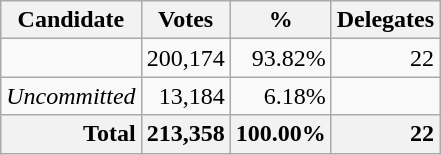<table class="wikitable sortable" style="text-align:right;">
<tr>
<th>Candidate</th>
<th>Votes</th>
<th>%</th>
<th>Delegates</th>
</tr>
<tr>
<td><strong></strong></td>
<td>200,174</td>
<td>93.82%</td>
<td>22</td>
</tr>
<tr>
<td><em>Uncommitted</em></td>
<td>13,184</td>
<td>6.18%</td>
<td></td>
</tr>
<tr style="background-color:#F6F6F6">
<th style="text-align:right;">Total</th>
<th style="text-align:right;">213,358</th>
<th style="text-align:right;">100.00%</th>
<th style="text-align:right;">22</th>
</tr>
</table>
